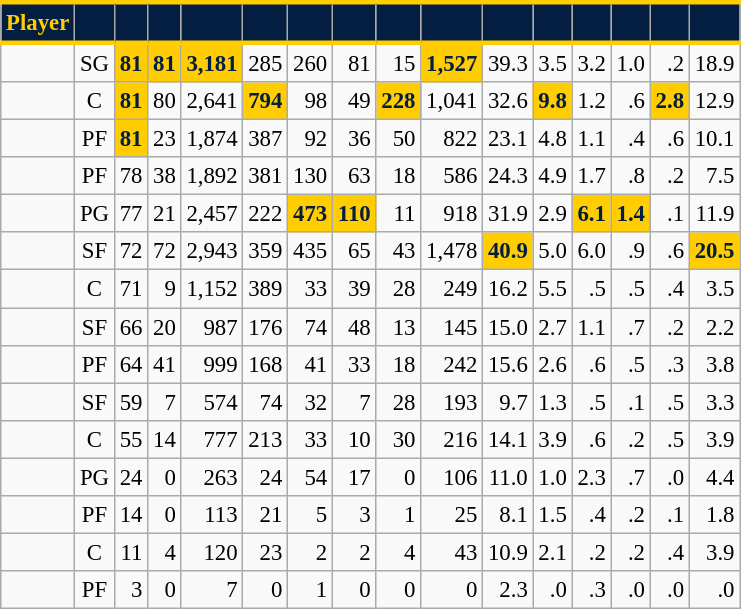<table class="wikitable sortable" style="font-size: 95%; text-align:right;">
<tr>
<th style="background:#041E42; color:#FFCD00; border-top:#FFCD00 3px solid; border-bottom:#FFCD00 3px solid;">Player</th>
<th style="background:#041E42; color:#FFCD00; border-top:#FFCD00 3px solid; border-bottom:#FFCD00 3px solid;"></th>
<th style="background:#041E42; color:#FFCD00; border-top:#FFCD00 3px solid; border-bottom:#FFCD00 3px solid;"></th>
<th style="background:#041E42; color:#FFCD00; border-top:#FFCD00 3px solid; border-bottom:#FFCD00 3px solid;"></th>
<th style="background:#041E42; color:#FFCD00; border-top:#FFCD00 3px solid; border-bottom:#FFCD00 3px solid;"></th>
<th style="background:#041E42; color:#FFCD00; border-top:#FFCD00 3px solid; border-bottom:#FFCD00 3px solid;"></th>
<th style="background:#041E42; color:#FFCD00; border-top:#FFCD00 3px solid; border-bottom:#FFCD00 3px solid;"></th>
<th style="background:#041E42; color:#FFCD00; border-top:#FFCD00 3px solid; border-bottom:#FFCD00 3px solid;"></th>
<th style="background:#041E42; color:#FFCD00; border-top:#FFCD00 3px solid; border-bottom:#FFCD00 3px solid;"></th>
<th style="background:#041E42; color:#FFCD00; border-top:#FFCD00 3px solid; border-bottom:#FFCD00 3px solid;"></th>
<th style="background:#041E42; color:#FFCD00; border-top:#FFCD00 3px solid; border-bottom:#FFCD00 3px solid;"></th>
<th style="background:#041E42; color:#FFCD00; border-top:#FFCD00 3px solid; border-bottom:#FFCD00 3px solid;"></th>
<th style="background:#041E42; color:#FFCD00; border-top:#FFCD00 3px solid; border-bottom:#FFCD00 3px solid;"></th>
<th style="background:#041E42; color:#FFCD00; border-top:#FFCD00 3px solid; border-bottom:#FFCD00 3px solid;"></th>
<th style="background:#041E42; color:#FFCD00; border-top:#FFCD00 3px solid; border-bottom:#FFCD00 3px solid;"></th>
<th style="background:#041E42; color:#FFCD00; border-top:#FFCD00 3px solid; border-bottom:#FFCD00 3px solid;"></th>
</tr>
<tr>
<td style="text-align:left;"></td>
<td style="text-align:center;">SG</td>
<td style="background:#FFCD00; color:#041E42;"><strong>81</strong></td>
<td style="background:#FFCD00; color:#041E42;"><strong>81</strong></td>
<td style="background:#FFCD00; color:#041E42;"><strong>3,181</strong></td>
<td>285</td>
<td>260</td>
<td>81</td>
<td>15</td>
<td style="background:#FFCD00; color:#041E42;"><strong>1,527</strong></td>
<td>39.3</td>
<td>3.5</td>
<td>3.2</td>
<td>1.0</td>
<td>.2</td>
<td>18.9</td>
</tr>
<tr>
<td style="text-align:left;"></td>
<td style="text-align:center;">C</td>
<td style="background:#FFCD00; color:#041E42;"><strong>81</strong></td>
<td>80</td>
<td>2,641</td>
<td style="background:#FFCD00; color:#041E42;"><strong>794</strong></td>
<td>98</td>
<td>49</td>
<td style="background:#FFCD00; color:#041E42;"><strong>228</strong></td>
<td>1,041</td>
<td>32.6</td>
<td style="background:#FFCD00; color:#041E42;"><strong>9.8</strong></td>
<td>1.2</td>
<td>.6</td>
<td style="background:#FFCD00; color:#041E42;"><strong>2.8</strong></td>
<td>12.9</td>
</tr>
<tr>
<td style="text-align:left;"></td>
<td style="text-align:center;">PF</td>
<td style="background:#FFCD00; color:#041E42;"><strong>81</strong></td>
<td>23</td>
<td>1,874</td>
<td>387</td>
<td>92</td>
<td>36</td>
<td>50</td>
<td>822</td>
<td>23.1</td>
<td>4.8</td>
<td>1.1</td>
<td>.4</td>
<td>.6</td>
<td>10.1</td>
</tr>
<tr>
<td style="text-align:left;"></td>
<td style="text-align:center;">PF</td>
<td>78</td>
<td>38</td>
<td>1,892</td>
<td>381</td>
<td>130</td>
<td>63</td>
<td>18</td>
<td>586</td>
<td>24.3</td>
<td>4.9</td>
<td>1.7</td>
<td>.8</td>
<td>.2</td>
<td>7.5</td>
</tr>
<tr>
<td style="text-align:left;"></td>
<td style="text-align:center;">PG</td>
<td>77</td>
<td>21</td>
<td>2,457</td>
<td>222</td>
<td style="background:#FFCD00; color:#041E42;"><strong>473</strong></td>
<td style="background:#FFCD00; color:#041E42;"><strong>110</strong></td>
<td>11</td>
<td>918</td>
<td>31.9</td>
<td>2.9</td>
<td style="background:#FFCD00; color:#041E42;"><strong>6.1</strong></td>
<td style="background:#FFCD00; color:#041E42;"><strong>1.4</strong></td>
<td>.1</td>
<td>11.9</td>
</tr>
<tr>
<td style="text-align:left;"></td>
<td style="text-align:center;">SF</td>
<td>72</td>
<td>72</td>
<td>2,943</td>
<td>359</td>
<td>435</td>
<td>65</td>
<td>43</td>
<td>1,478</td>
<td style="background:#FFCD00; color:#041E42;"><strong>40.9</strong></td>
<td>5.0</td>
<td>6.0</td>
<td>.9</td>
<td>.6</td>
<td style="background:#FFCD00; color:#041E42;"><strong>20.5</strong></td>
</tr>
<tr>
<td style="text-align:left;"></td>
<td style="text-align:center;">C</td>
<td>71</td>
<td>9</td>
<td>1,152</td>
<td>389</td>
<td>33</td>
<td>39</td>
<td>28</td>
<td>249</td>
<td>16.2</td>
<td>5.5</td>
<td>.5</td>
<td>.5</td>
<td>.4</td>
<td>3.5</td>
</tr>
<tr>
<td style="text-align:left;"></td>
<td style="text-align:center;">SF</td>
<td>66</td>
<td>20</td>
<td>987</td>
<td>176</td>
<td>74</td>
<td>48</td>
<td>13</td>
<td>145</td>
<td>15.0</td>
<td>2.7</td>
<td>1.1</td>
<td>.7</td>
<td>.2</td>
<td>2.2</td>
</tr>
<tr>
<td style="text-align:left;"></td>
<td style="text-align:center;">PF</td>
<td>64</td>
<td>41</td>
<td>999</td>
<td>168</td>
<td>41</td>
<td>33</td>
<td>18</td>
<td>242</td>
<td>15.6</td>
<td>2.6</td>
<td>.6</td>
<td>.5</td>
<td>.3</td>
<td>3.8</td>
</tr>
<tr>
<td style="text-align:left;"></td>
<td style="text-align:center;">SF</td>
<td>59</td>
<td>7</td>
<td>574</td>
<td>74</td>
<td>32</td>
<td>7</td>
<td>28</td>
<td>193</td>
<td>9.7</td>
<td>1.3</td>
<td>.5</td>
<td>.1</td>
<td>.5</td>
<td>3.3</td>
</tr>
<tr>
<td style="text-align:left;"></td>
<td style="text-align:center;">C</td>
<td>55</td>
<td>14</td>
<td>777</td>
<td>213</td>
<td>33</td>
<td>10</td>
<td>30</td>
<td>216</td>
<td>14.1</td>
<td>3.9</td>
<td>.6</td>
<td>.2</td>
<td>.5</td>
<td>3.9</td>
</tr>
<tr>
<td style="text-align:left;"></td>
<td style="text-align:center;">PG</td>
<td>24</td>
<td>0</td>
<td>263</td>
<td>24</td>
<td>54</td>
<td>17</td>
<td>0</td>
<td>106</td>
<td>11.0</td>
<td>1.0</td>
<td>2.3</td>
<td>.7</td>
<td>.0</td>
<td>4.4</td>
</tr>
<tr>
<td style="text-align:left;"></td>
<td style="text-align:center;">PF</td>
<td>14</td>
<td>0</td>
<td>113</td>
<td>21</td>
<td>5</td>
<td>3</td>
<td>1</td>
<td>25</td>
<td>8.1</td>
<td>1.5</td>
<td>.4</td>
<td>.2</td>
<td>.1</td>
<td>1.8</td>
</tr>
<tr>
<td style="text-align:left;"></td>
<td style="text-align:center;">C</td>
<td>11</td>
<td>4</td>
<td>120</td>
<td>23</td>
<td>2</td>
<td>2</td>
<td>4</td>
<td>43</td>
<td>10.9</td>
<td>2.1</td>
<td>.2</td>
<td>.2</td>
<td>.4</td>
<td>3.9</td>
</tr>
<tr>
<td style="text-align:left;"></td>
<td style="text-align:center;">PF</td>
<td>3</td>
<td>0</td>
<td>7</td>
<td>0</td>
<td>1</td>
<td>0</td>
<td>0</td>
<td>0</td>
<td>2.3</td>
<td>.0</td>
<td>.3</td>
<td>.0</td>
<td>.0</td>
<td>.0</td>
</tr>
</table>
